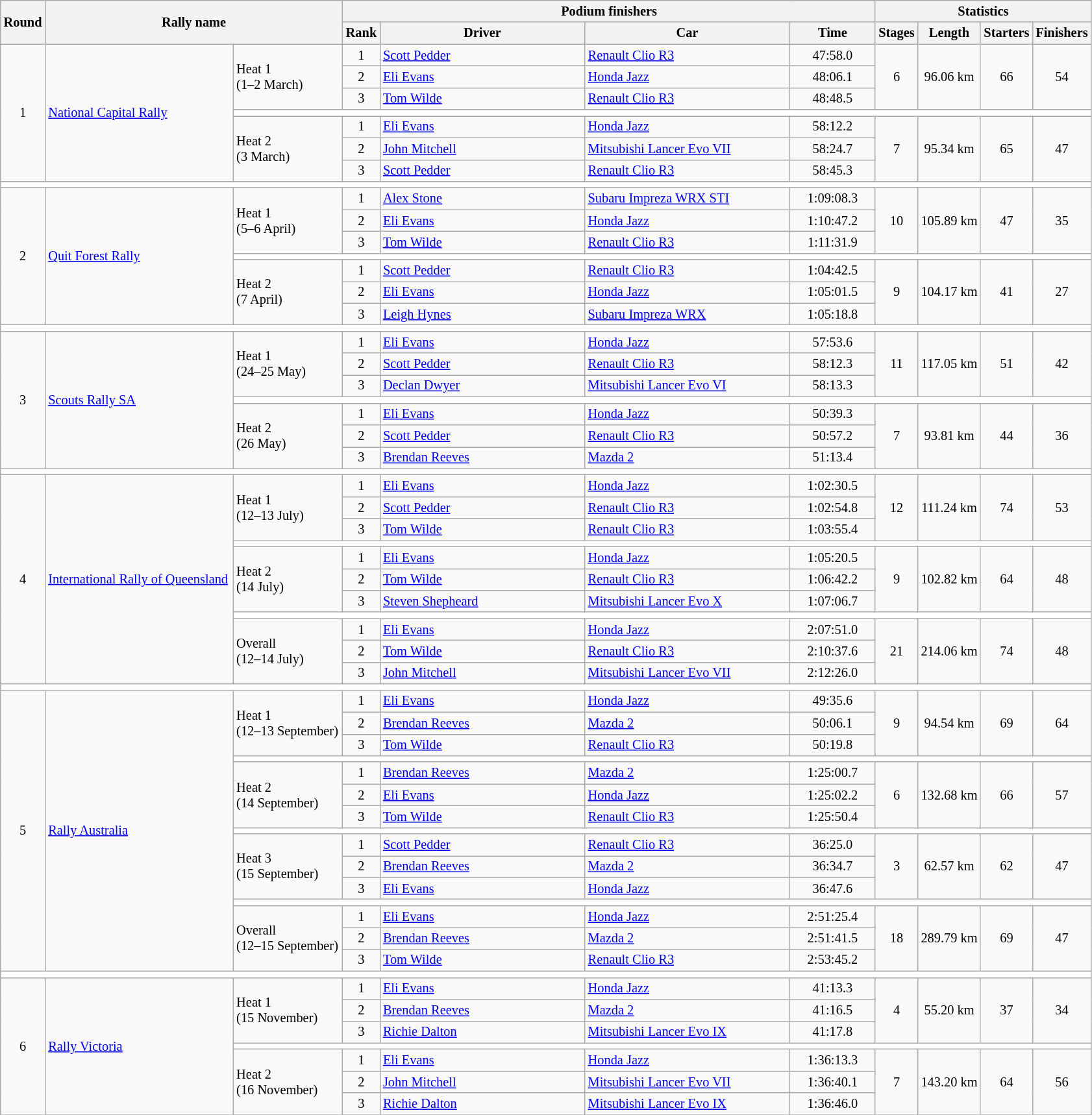<table class="wikitable" style="font-size:85%;">
<tr>
<th rowspan=2>Round</th>
<th style="width:22em" colspan=2 rowspan=2>Rally name</th>
<th colspan=4>Podium finishers</th>
<th colspan=4>Statistics</th>
</tr>
<tr>
<th>Rank</th>
<th style="width:15em">Driver</th>
<th style="width:15em">Car</th>
<th style="width:6em">Time</th>
<th>Stages</th>
<th>Length</th>
<th>Starters</th>
<th>Finishers</th>
</tr>
<tr>
<td rowspan=7 align=center>1</td>
<td rowspan=7><a href='#'>National Capital Rally</a></td>
<td rowspan=3>Heat 1<br>(1–2 March)</td>
<td align=center>1</td>
<td> <a href='#'>Scott Pedder</a></td>
<td><a href='#'>Renault Clio R3</a></td>
<td align=center>47:58.0</td>
<td rowspan=3 align=center>6</td>
<td rowspan=3 align=center>96.06 km</td>
<td rowspan=3 align=center>66</td>
<td rowspan=3 align=center>54</td>
</tr>
<tr>
<td align=center>2</td>
<td> <a href='#'>Eli Evans</a></td>
<td><a href='#'>Honda Jazz</a></td>
<td align=center>48:06.1</td>
</tr>
<tr>
<td align=center>3</td>
<td> <a href='#'>Tom Wilde</a></td>
<td><a href='#'>Renault Clio R3</a></td>
<td align=center>48:48.5</td>
</tr>
<tr style="background:white;">
<td colspan="10"></td>
</tr>
<tr>
<td rowspan=3>Heat 2<br>(3 March)</td>
<td align=center>1</td>
<td> <a href='#'>Eli Evans</a></td>
<td><a href='#'>Honda Jazz</a></td>
<td align=center>58:12.2</td>
<td rowspan=3 align=center>7</td>
<td rowspan=3 align=center>95.34 km</td>
<td rowspan=3 align=center>65</td>
<td rowspan=3 align=center>47</td>
</tr>
<tr>
<td align=center>2</td>
<td> <a href='#'>John Mitchell</a></td>
<td><a href='#'>Mitsubishi Lancer Evo VII</a></td>
<td align=center>58:24.7</td>
</tr>
<tr>
<td align=center>3</td>
<td> <a href='#'>Scott Pedder</a></td>
<td><a href='#'>Renault Clio R3</a></td>
<td align=center>58:45.3</td>
</tr>
<tr style="background:white;">
<td colspan="12"></td>
</tr>
<tr>
<td rowspan=7 align=center>2</td>
<td rowspan=7><a href='#'>Quit Forest Rally</a></td>
<td rowspan=3>Heat 1<br>(5–6 April)</td>
<td align=center>1</td>
<td> <a href='#'>Alex Stone</a></td>
<td><a href='#'>Subaru Impreza WRX STI</a></td>
<td align=center>1:09:08.3</td>
<td rowspan=3 align=center>10</td>
<td rowspan=3 align=center>105.89 km</td>
<td rowspan=3 align=center>47</td>
<td rowspan=3 align=center>35</td>
</tr>
<tr>
<td align=center>2</td>
<td> <a href='#'>Eli Evans</a></td>
<td><a href='#'>Honda Jazz</a></td>
<td align=center>1:10:47.2</td>
</tr>
<tr>
<td align=center>3</td>
<td> <a href='#'>Tom Wilde</a></td>
<td><a href='#'>Renault Clio R3</a></td>
<td align=center>1:11:31.9</td>
</tr>
<tr style="background:white;">
<td colspan="12"></td>
</tr>
<tr>
<td rowspan=3>Heat 2<br>(7 April)</td>
<td align=center>1</td>
<td> <a href='#'>Scott Pedder</a></td>
<td><a href='#'>Renault Clio R3</a></td>
<td align=center>1:04:42.5</td>
<td rowspan=3 align=center>9</td>
<td rowspan=3 align=center>104.17 km</td>
<td rowspan=3 align=center>41</td>
<td rowspan=3 align=center>27</td>
</tr>
<tr>
<td align=center>2</td>
<td> <a href='#'>Eli Evans</a></td>
<td><a href='#'>Honda Jazz</a></td>
<td align=center>1:05:01.5</td>
</tr>
<tr>
<td align=center>3</td>
<td> <a href='#'>Leigh Hynes</a></td>
<td><a href='#'>Subaru Impreza WRX</a></td>
<td align=center>1:05:18.8</td>
</tr>
<tr style="background:white;">
<td colspan="12"></td>
</tr>
<tr>
<td rowspan=7 align=center>3</td>
<td rowspan=7><a href='#'>Scouts Rally SA</a></td>
<td rowspan=3>Heat 1<br>(24–25 May)</td>
<td align=center>1</td>
<td> <a href='#'>Eli Evans</a></td>
<td><a href='#'>Honda Jazz</a></td>
<td align=center>57:53.6</td>
<td rowspan=3 align=center>11</td>
<td rowspan=3 align=center>117.05 km</td>
<td rowspan=3 align=center>51</td>
<td rowspan=3 align=center>42</td>
</tr>
<tr>
<td align=center>2</td>
<td> <a href='#'>Scott Pedder</a></td>
<td><a href='#'>Renault Clio R3</a></td>
<td align=center>58:12.3</td>
</tr>
<tr>
<td align=center>3</td>
<td> <a href='#'>Declan Dwyer</a></td>
<td><a href='#'>Mitsubishi Lancer Evo VI</a></td>
<td align=center>58:13.3</td>
</tr>
<tr style="background:white;">
<td colspan="12"></td>
</tr>
<tr>
<td rowspan=3>Heat 2<br>(26 May)</td>
<td align=center>1</td>
<td> <a href='#'>Eli Evans</a></td>
<td><a href='#'>Honda Jazz</a></td>
<td align=center>50:39.3</td>
<td rowspan=3 align=center>7</td>
<td rowspan=3 align=center>93.81 km</td>
<td rowspan=3 align=center>44</td>
<td rowspan=3 align=center>36</td>
</tr>
<tr>
<td align=center>2</td>
<td> <a href='#'>Scott Pedder</a></td>
<td><a href='#'>Renault Clio R3</a></td>
<td align=center>50:57.2</td>
</tr>
<tr>
<td align=center>3</td>
<td> <a href='#'>Brendan Reeves</a></td>
<td><a href='#'>Mazda 2</a></td>
<td align=center>51:13.4</td>
</tr>
<tr style="background:white;">
<td colspan="12"></td>
</tr>
<tr>
<td rowspan=11 align=center>4</td>
<td rowspan=11><a href='#'>International Rally of Queensland</a></td>
<td rowspan=3>Heat 1<br>(12–13 July)</td>
<td align=center>1</td>
<td> <a href='#'>Eli Evans</a></td>
<td><a href='#'>Honda Jazz</a></td>
<td align=center>1:02:30.5</td>
<td rowspan=3 align=center>12</td>
<td rowspan=3 align=center>111.24 km</td>
<td rowspan=3 align=center>74</td>
<td rowspan=3 align=center>53</td>
</tr>
<tr>
<td align=center>2</td>
<td> <a href='#'>Scott Pedder</a></td>
<td><a href='#'>Renault Clio R3</a></td>
<td align=center>1:02:54.8</td>
</tr>
<tr>
<td align=center>3</td>
<td> <a href='#'>Tom Wilde</a></td>
<td><a href='#'>Renault Clio R3</a></td>
<td align=center>1:03:55.4</td>
</tr>
<tr style="background:white;">
<td colspan="12"></td>
</tr>
<tr>
<td rowspan=3>Heat 2<br>(14 July)</td>
<td align=center>1</td>
<td> <a href='#'>Eli Evans</a></td>
<td><a href='#'>Honda Jazz</a></td>
<td align=center>1:05:20.5</td>
<td rowspan=3 align=center>9</td>
<td rowspan=3 align=center>102.82 km</td>
<td rowspan=3 align=center>64</td>
<td rowspan=3 align=center>48</td>
</tr>
<tr>
<td align=center>2</td>
<td> <a href='#'>Tom Wilde</a></td>
<td><a href='#'>Renault Clio R3</a></td>
<td align=center>1:06:42.2</td>
</tr>
<tr>
<td align=center>3</td>
<td> <a href='#'>Steven Shepheard</a></td>
<td><a href='#'>Mitsubishi Lancer Evo X</a></td>
<td align=center>1:07:06.7</td>
</tr>
<tr style="background:white;">
<td colspan="12"></td>
</tr>
<tr>
<td rowspan=3>Overall<br>(12–14 July)</td>
<td align=center>1</td>
<td> <a href='#'>Eli Evans</a></td>
<td><a href='#'>Honda Jazz</a></td>
<td align=center>2:07:51.0</td>
<td rowspan=3 align=center>21</td>
<td rowspan=3 align=center>214.06 km</td>
<td rowspan=3 align=center>74</td>
<td rowspan=3 align=center>48</td>
</tr>
<tr>
<td align=center>2</td>
<td> <a href='#'>Tom Wilde</a></td>
<td><a href='#'>Renault Clio R3</a></td>
<td align=center>2:10:37.6</td>
</tr>
<tr>
<td align=center>3</td>
<td> <a href='#'>John Mitchell</a></td>
<td><a href='#'>Mitsubishi Lancer Evo VII</a></td>
<td align=center>2:12:26.0</td>
</tr>
<tr style="background:white;">
<td colspan="12"></td>
</tr>
<tr>
<td rowspan=15 align=center>5</td>
<td rowspan=15><a href='#'>Rally Australia</a></td>
<td rowspan=3>Heat 1<br>(12–13 September)</td>
<td align=center>1</td>
<td> <a href='#'>Eli Evans</a></td>
<td><a href='#'>Honda Jazz</a></td>
<td align=center>49:35.6</td>
<td rowspan=3 align=center>9</td>
<td rowspan=3 align=center>94.54 km</td>
<td rowspan=3 align=center>69</td>
<td rowspan=3 align=center>64</td>
</tr>
<tr>
<td align=center>2</td>
<td> <a href='#'>Brendan Reeves</a></td>
<td><a href='#'>Mazda 2</a></td>
<td align=center>50:06.1</td>
</tr>
<tr>
<td align=center>3</td>
<td> <a href='#'>Tom Wilde</a></td>
<td><a href='#'>Renault Clio R3</a></td>
<td align=center>50:19.8</td>
</tr>
<tr style="background:white;">
<td colspan="12"></td>
</tr>
<tr>
<td rowspan=3>Heat 2<br>(14 September)</td>
<td align=center>1</td>
<td> <a href='#'>Brendan Reeves</a></td>
<td><a href='#'>Mazda 2</a></td>
<td align=center>1:25:00.7</td>
<td rowspan=3 align=center>6</td>
<td rowspan=3 align=center>132.68 km</td>
<td rowspan=3 align=center>66</td>
<td rowspan=3 align=center>57</td>
</tr>
<tr>
<td align=center>2</td>
<td> <a href='#'>Eli Evans</a></td>
<td><a href='#'>Honda Jazz</a></td>
<td align=center>1:25:02.2</td>
</tr>
<tr>
<td align=center>3</td>
<td> <a href='#'>Tom Wilde</a></td>
<td><a href='#'>Renault Clio R3</a></td>
<td align=center>1:25:50.4</td>
</tr>
<tr style="background:white;">
<td colspan="12"></td>
</tr>
<tr>
<td rowspan=3>Heat 3<br>(15 September)</td>
<td align=center>1</td>
<td> <a href='#'>Scott Pedder</a></td>
<td><a href='#'>Renault Clio R3</a></td>
<td align=center>36:25.0</td>
<td rowspan=3 align=center>3</td>
<td rowspan=3 align=center>62.57 km</td>
<td rowspan=3 align=center>62</td>
<td rowspan=3 align=center>47</td>
</tr>
<tr>
<td align=center>2</td>
<td> <a href='#'>Brendan Reeves</a></td>
<td><a href='#'>Mazda 2</a></td>
<td align=center>36:34.7</td>
</tr>
<tr>
<td align=center>3</td>
<td> <a href='#'>Eli Evans</a></td>
<td><a href='#'>Honda Jazz</a></td>
<td align=center>36:47.6</td>
</tr>
<tr style="background:white;">
<td colspan="12"></td>
</tr>
<tr>
<td rowspan=3>Overall<br>(12–15 September)</td>
<td align=center>1</td>
<td> <a href='#'>Eli Evans</a></td>
<td><a href='#'>Honda Jazz</a></td>
<td align=center>2:51:25.4</td>
<td rowspan=3 align=center>18</td>
<td rowspan=3 align=center>289.79 km</td>
<td rowspan=3 align=center>69</td>
<td rowspan=3 align=center>47</td>
</tr>
<tr>
<td align=center>2</td>
<td> <a href='#'>Brendan Reeves</a></td>
<td><a href='#'>Mazda 2</a></td>
<td align=center>2:51:41.5</td>
</tr>
<tr>
<td align=center>3</td>
<td> <a href='#'>Tom Wilde</a></td>
<td><a href='#'>Renault Clio R3</a></td>
<td align=center>2:53:45.2</td>
</tr>
<tr style="background:white;">
<td colspan="12"></td>
</tr>
<tr>
<td rowspan=7 align=center>6</td>
<td rowspan=7><a href='#'>Rally Victoria</a></td>
<td rowspan=3>Heat 1<br>(15 November)</td>
<td align=center>1</td>
<td> <a href='#'>Eli Evans</a></td>
<td><a href='#'>Honda Jazz</a></td>
<td align=center>41:13.3</td>
<td rowspan=3 align=center>4</td>
<td rowspan=3 align=center>55.20 km</td>
<td rowspan=3 align=center>37</td>
<td rowspan=3 align=center>34</td>
</tr>
<tr>
<td align=center>2</td>
<td> <a href='#'>Brendan Reeves</a></td>
<td><a href='#'>Mazda 2</a></td>
<td align=center>41:16.5</td>
</tr>
<tr>
<td align=center>3</td>
<td> <a href='#'>Richie Dalton</a></td>
<td><a href='#'>Mitsubishi Lancer Evo IX</a></td>
<td align=center>41:17.8</td>
</tr>
<tr style="background:white;">
<td colspan="12"></td>
</tr>
<tr>
<td rowspan=3>Heat 2<br>(16 November)</td>
<td align=center>1</td>
<td> <a href='#'>Eli Evans</a></td>
<td><a href='#'>Honda Jazz</a></td>
<td align=center>1:36:13.3</td>
<td rowspan=3 align=center>7</td>
<td rowspan=3 align=center>143.20 km</td>
<td rowspan=3 align=center>64</td>
<td rowspan=3 align=center>56</td>
</tr>
<tr>
<td align=center>2</td>
<td> <a href='#'>John Mitchell</a></td>
<td><a href='#'>Mitsubishi Lancer Evo VII</a></td>
<td align=center>1:36:40.1</td>
</tr>
<tr>
<td align=center>3</td>
<td> <a href='#'>Richie Dalton</a></td>
<td><a href='#'>Mitsubishi Lancer Evo IX</a></td>
<td align=center>1:36:46.0</td>
</tr>
<tr>
</tr>
</table>
